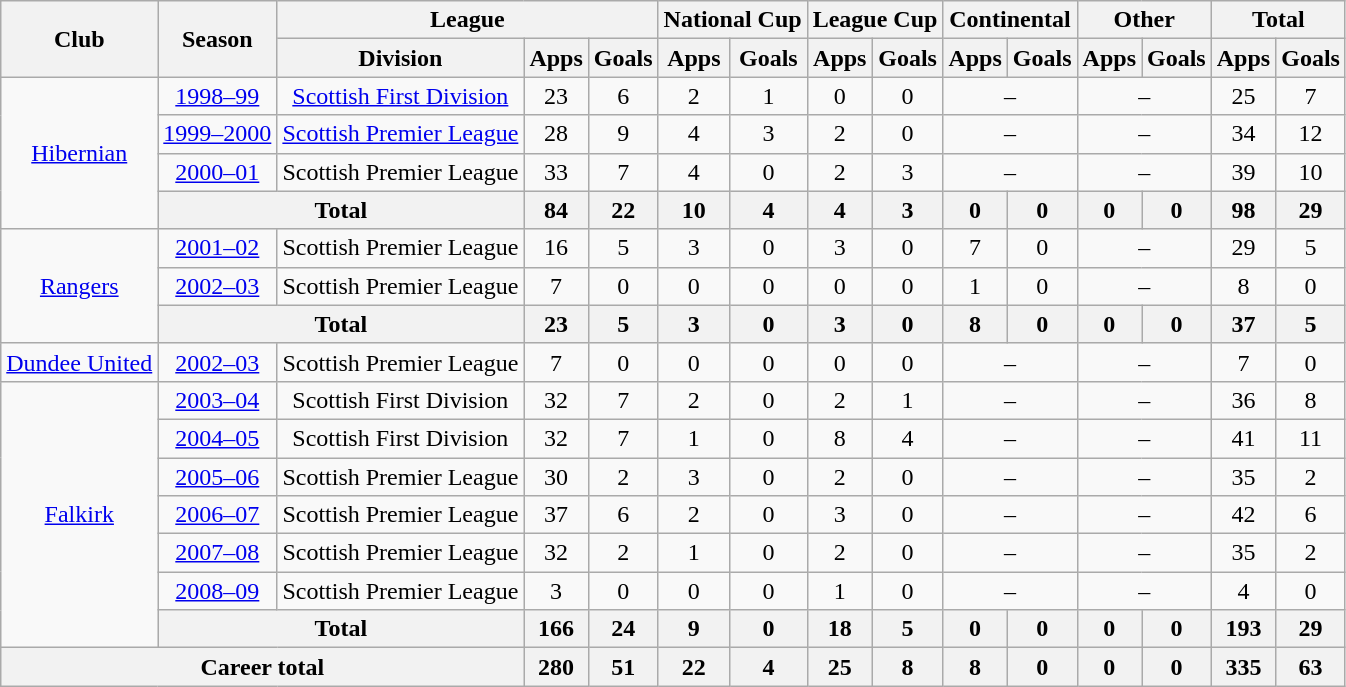<table class="wikitable" style="text-align:center">
<tr>
<th rowspan="2">Club</th>
<th rowspan="2">Season</th>
<th colspan="3">League</th>
<th colspan="2">National Cup</th>
<th colspan="2">League Cup</th>
<th colspan="2">Continental</th>
<th colspan="2">Other</th>
<th colspan="2">Total</th>
</tr>
<tr>
<th>Division</th>
<th>Apps</th>
<th>Goals</th>
<th>Apps</th>
<th>Goals</th>
<th>Apps</th>
<th>Goals</th>
<th>Apps</th>
<th>Goals</th>
<th>Apps</th>
<th>Goals</th>
<th>Apps</th>
<th>Goals</th>
</tr>
<tr>
<td rowspan="4"><a href='#'>Hibernian</a></td>
<td><a href='#'>1998–99</a></td>
<td><a href='#'>Scottish First Division</a></td>
<td>23</td>
<td>6</td>
<td>2</td>
<td>1</td>
<td>0</td>
<td>0</td>
<td colspan="2">–</td>
<td colspan="2">–</td>
<td>25</td>
<td>7</td>
</tr>
<tr>
<td><a href='#'>1999–2000</a></td>
<td><a href='#'>Scottish Premier League</a></td>
<td>28</td>
<td>9</td>
<td>4</td>
<td>3</td>
<td>2</td>
<td>0</td>
<td colspan="2">–</td>
<td colspan="2">–</td>
<td>34</td>
<td>12</td>
</tr>
<tr>
<td><a href='#'>2000–01</a></td>
<td>Scottish Premier League</td>
<td>33</td>
<td>7</td>
<td>4</td>
<td>0</td>
<td>2</td>
<td>3</td>
<td colspan="2">–</td>
<td colspan="2">–</td>
<td>39</td>
<td>10</td>
</tr>
<tr>
<th colspan="2">Total</th>
<th>84</th>
<th>22</th>
<th>10</th>
<th>4</th>
<th>4</th>
<th>3</th>
<th>0</th>
<th>0</th>
<th>0</th>
<th>0</th>
<th>98</th>
<th>29</th>
</tr>
<tr>
<td rowspan="3"><a href='#'>Rangers</a></td>
<td><a href='#'>2001–02</a></td>
<td>Scottish Premier League</td>
<td>16</td>
<td>5</td>
<td>3</td>
<td>0</td>
<td>3</td>
<td>0</td>
<td>7</td>
<td>0</td>
<td colspan="2">–</td>
<td>29</td>
<td>5</td>
</tr>
<tr>
<td><a href='#'>2002–03</a></td>
<td>Scottish Premier League</td>
<td>7</td>
<td>0</td>
<td>0</td>
<td>0</td>
<td>0</td>
<td>0</td>
<td>1</td>
<td>0</td>
<td colspan="2">–</td>
<td>8</td>
<td>0</td>
</tr>
<tr>
<th colspan="2">Total</th>
<th>23</th>
<th>5</th>
<th>3</th>
<th>0</th>
<th>3</th>
<th>0</th>
<th>8</th>
<th>0</th>
<th>0</th>
<th>0</th>
<th>37</th>
<th>5</th>
</tr>
<tr>
<td><a href='#'>Dundee United</a></td>
<td><a href='#'>2002–03</a></td>
<td>Scottish Premier League</td>
<td>7</td>
<td>0</td>
<td>0</td>
<td>0</td>
<td>0</td>
<td>0</td>
<td colspan="2">–</td>
<td colspan="2">–</td>
<td>7</td>
<td>0</td>
</tr>
<tr>
<td rowspan="7"><a href='#'>Falkirk</a></td>
<td><a href='#'>2003–04</a></td>
<td>Scottish First Division</td>
<td>32</td>
<td>7</td>
<td>2</td>
<td>0</td>
<td>2</td>
<td>1</td>
<td colspan="2">–</td>
<td colspan="2">–</td>
<td>36</td>
<td>8</td>
</tr>
<tr>
<td><a href='#'>2004–05</a></td>
<td>Scottish First Division</td>
<td>32</td>
<td>7</td>
<td>1</td>
<td>0</td>
<td>8</td>
<td>4</td>
<td colspan="2">–</td>
<td colspan="2">–</td>
<td>41</td>
<td>11</td>
</tr>
<tr>
<td><a href='#'>2005–06</a></td>
<td>Scottish Premier League</td>
<td>30</td>
<td>2</td>
<td>3</td>
<td>0</td>
<td>2</td>
<td>0</td>
<td colspan="2">–</td>
<td colspan="2">–</td>
<td>35</td>
<td>2</td>
</tr>
<tr>
<td><a href='#'>2006–07</a></td>
<td>Scottish Premier League</td>
<td>37</td>
<td>6</td>
<td>2</td>
<td>0</td>
<td>3</td>
<td>0</td>
<td colspan="2">–</td>
<td colspan="2">–</td>
<td>42</td>
<td>6</td>
</tr>
<tr>
<td><a href='#'>2007–08</a></td>
<td>Scottish Premier League</td>
<td>32</td>
<td>2</td>
<td>1</td>
<td>0</td>
<td>2</td>
<td>0</td>
<td colspan="2">–</td>
<td colspan="2">–</td>
<td>35</td>
<td>2</td>
</tr>
<tr>
<td><a href='#'>2008–09</a></td>
<td>Scottish Premier League</td>
<td>3</td>
<td>0</td>
<td>0</td>
<td>0</td>
<td>1</td>
<td>0</td>
<td colspan="2">–</td>
<td colspan="2">–</td>
<td>4</td>
<td>0</td>
</tr>
<tr>
<th colspan="2">Total</th>
<th>166</th>
<th>24</th>
<th>9</th>
<th>0</th>
<th>18</th>
<th>5</th>
<th>0</th>
<th>0</th>
<th>0</th>
<th>0</th>
<th>193</th>
<th>29</th>
</tr>
<tr>
<th colspan="3">Career total</th>
<th>280</th>
<th>51</th>
<th>22</th>
<th>4</th>
<th>25</th>
<th>8</th>
<th>8</th>
<th>0</th>
<th>0</th>
<th>0</th>
<th>335</th>
<th>63</th>
</tr>
</table>
